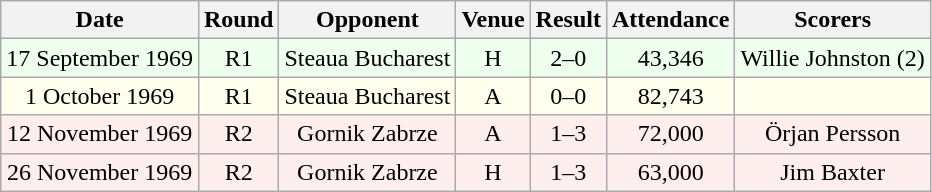<table class="wikitable sortable" style="font-size:100%; text-align:center">
<tr>
<th>Date</th>
<th>Round</th>
<th>Opponent</th>
<th>Venue</th>
<th>Result</th>
<th>Attendance</th>
<th>Scorers</th>
</tr>
<tr bgcolor = "#EEFFEE">
<td>17 September 1969</td>
<td>R1</td>
<td>Steaua Bucharest</td>
<td>H</td>
<td>2–0</td>
<td>43,346</td>
<td>Willie Johnston (2)</td>
</tr>
<tr bgcolor = "#FFFFEE">
<td>1 October 1969</td>
<td>R1</td>
<td>Steaua Bucharest</td>
<td>A</td>
<td>0–0</td>
<td>82,743</td>
<td></td>
</tr>
<tr bgcolor = "#FFEEEE">
<td>12 November 1969</td>
<td>R2</td>
<td>Gornik Zabrze</td>
<td>A</td>
<td>1–3</td>
<td>72,000</td>
<td>Örjan Persson</td>
</tr>
<tr bgcolor = "#FFEEEE">
<td>26 November 1969</td>
<td>R2</td>
<td>Gornik Zabrze</td>
<td>H</td>
<td>1–3</td>
<td>63,000</td>
<td>Jim Baxter</td>
</tr>
</table>
